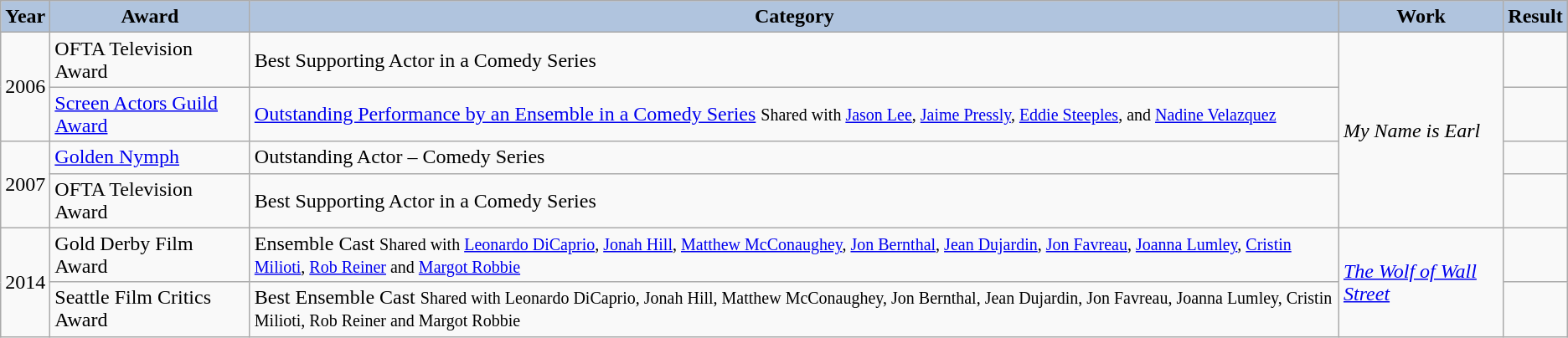<table class="wikitable sortable">
<tr style="text-align:center;">
<th style="background:#B0C4DE">Year</th>
<th style="background:#B0C4DE">Award</th>
<th style="background:#B0C4DE">Category</th>
<th style="background:#B0C4DE">Work</th>
<th style="background:#B0C4DE">Result</th>
</tr>
<tr>
<td rowspan=2>2006</td>
<td>OFTA Television Award</td>
<td>Best Supporting Actor in a Comedy Series</td>
<td rowspan=4><em>My Name is Earl</em></td>
<td></td>
</tr>
<tr>
<td><a href='#'>Screen Actors Guild Award</a></td>
<td><a href='#'>Outstanding Performance by an Ensemble in a Comedy Series</a> <small>Shared with <a href='#'>Jason Lee</a>, <a href='#'>Jaime Pressly</a>, <a href='#'>Eddie Steeples</a>, and <a href='#'>Nadine Velazquez</a></small></td>
<td></td>
</tr>
<tr>
<td rowspan=2>2007</td>
<td><a href='#'>Golden Nymph</a></td>
<td>Outstanding Actor – Comedy Series</td>
<td></td>
</tr>
<tr>
<td>OFTA Television Award</td>
<td>Best Supporting Actor in a Comedy Series</td>
<td></td>
</tr>
<tr>
<td rowspan=2>2014</td>
<td>Gold Derby Film Award</td>
<td>Ensemble Cast <small>Shared with <a href='#'>Leonardo DiCaprio</a>, <a href='#'>Jonah Hill</a>, <a href='#'>Matthew McConaughey</a>, <a href='#'>Jon Bernthal</a>, <a href='#'>Jean Dujardin</a>, <a href='#'>Jon Favreau</a>, <a href='#'>Joanna Lumley</a>, <a href='#'>Cristin Milioti</a>, <a href='#'>Rob Reiner</a> and <a href='#'>Margot Robbie</a></small></td>
<td rowspan=2><em><a href='#'>The Wolf of Wall Street</a></em></td>
<td></td>
</tr>
<tr>
<td>Seattle Film Critics Award</td>
<td>Best Ensemble Cast <small>Shared with Leonardo DiCaprio, Jonah Hill, Matthew McConaughey, Jon Bernthal, Jean Dujardin, Jon Favreau, Joanna Lumley, Cristin Milioti, Rob Reiner and Margot Robbie</small></td>
<td></td>
</tr>
</table>
